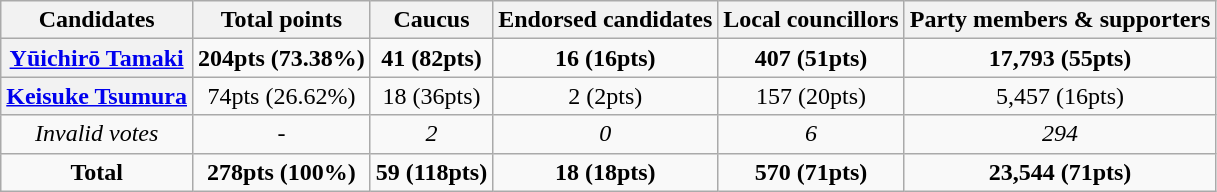<table class="wikitable" style="text-align: center;">
<tr>
<th>Candidates</th>
<th>Total points</th>
<th>Caucus</th>
<th>Endorsed candidates</th>
<th>Local councillors</th>
<th>Party members & supporters</th>
</tr>
<tr>
<th><a href='#'>Yūichirō Tamaki</a></th>
<td><strong>204pts (73.38%)</strong></td>
<td><strong>41 (82pts)</strong></td>
<td><strong>16 (16pts)</strong></td>
<td><strong>407 (51pts)</strong></td>
<td><strong>17,793 (55pts)</strong></td>
</tr>
<tr>
<th><a href='#'>Keisuke Tsumura</a></th>
<td>74pts (26.62%)</td>
<td>18 (36pts)</td>
<td>2 (2pts)</td>
<td>157 (20pts)</td>
<td>5,457 (16pts)</td>
</tr>
<tr>
<td><em>Invalid votes</em></td>
<td>-</td>
<td><em>2</em></td>
<td><em>0</em></td>
<td><em>6</em></td>
<td><em>294</em></td>
</tr>
<tr>
<td><strong>Total</strong></td>
<td><strong>278pts (100%)</strong></td>
<td><strong>59 (118pts)</strong></td>
<td><strong>18 (18pts)</strong></td>
<td><strong>570 (71pts)</strong></td>
<td><strong>23,544 (71pts)</strong></td>
</tr>
</table>
